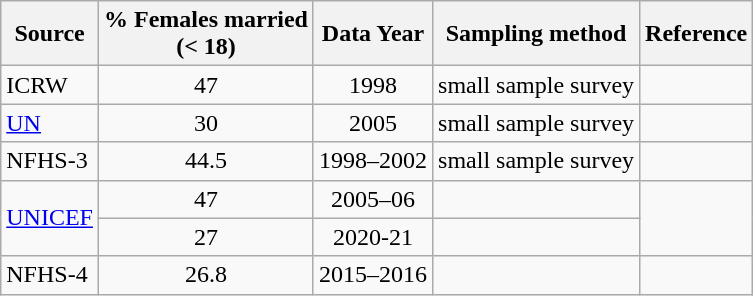<table class="wikitable sortable">
<tr>
<th>Source</th>
<th>% Females married<br>(< 18)</th>
<th>Data Year</th>
<th>Sampling method</th>
<th>Reference</th>
</tr>
<tr>
<td>ICRW</td>
<td align=center>47</td>
<td align=center>1998</td>
<td>small sample survey</td>
<td></td>
</tr>
<tr>
<td><a href='#'>UN</a></td>
<td align=center>30</td>
<td align=center>2005</td>
<td>small sample survey</td>
<td></td>
</tr>
<tr>
<td>NFHS-3</td>
<td align=center>44.5</td>
<td align=center>1998–2002</td>
<td>small sample survey</td>
<td></td>
</tr>
<tr>
<td rowspan="2"><a href='#'>UNICEF</a></td>
<td align=center>47</td>
<td align=center>2005–06</td>
<td></td>
<td rowspan="2"></td>
</tr>
<tr>
<td align=center>27</td>
<td align=center>2020-21</td>
<td></td>
</tr>
<tr>
<td>NFHS-4</td>
<td align=center>26.8</td>
<td align=center>2015–2016</td>
<td></td>
<td></td>
</tr>
</table>
